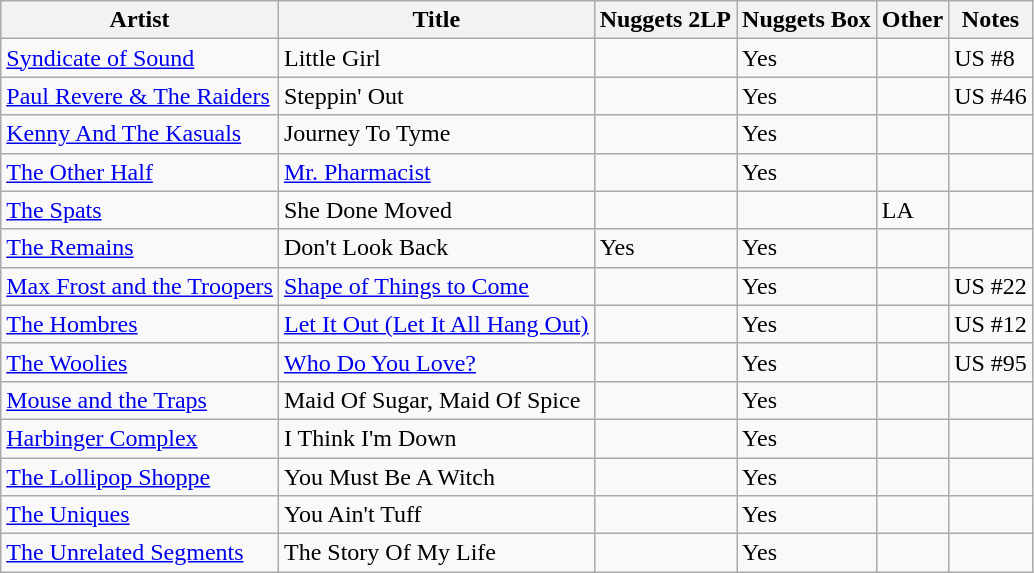<table class="wikitable sortable">
<tr>
<th>Artist</th>
<th>Title</th>
<th>Nuggets 2LP</th>
<th>Nuggets Box</th>
<th>Other</th>
<th>Notes</th>
</tr>
<tr>
<td><a href='#'>Syndicate of Sound</a></td>
<td>Little Girl</td>
<td></td>
<td>Yes</td>
<td></td>
<td>US #8</td>
</tr>
<tr>
<td><a href='#'>Paul Revere & The Raiders</a></td>
<td>Steppin' Out</td>
<td></td>
<td>Yes</td>
<td></td>
<td>US #46</td>
</tr>
<tr>
<td><a href='#'>Kenny And The Kasuals</a></td>
<td>Journey To Tyme</td>
<td></td>
<td>Yes</td>
<td></td>
<td></td>
</tr>
<tr>
<td><a href='#'>The Other Half</a></td>
<td><a href='#'>Mr. Pharmacist</a></td>
<td></td>
<td>Yes</td>
<td></td>
<td></td>
</tr>
<tr>
<td><a href='#'>The Spats</a></td>
<td>She Done Moved</td>
<td></td>
<td></td>
<td>LA</td>
<td></td>
</tr>
<tr>
<td><a href='#'>The Remains</a></td>
<td>Don't Look Back</td>
<td>Yes</td>
<td>Yes</td>
<td></td>
<td></td>
</tr>
<tr>
<td><a href='#'>Max Frost and the Troopers</a></td>
<td><a href='#'>Shape of Things to Come</a></td>
<td></td>
<td>Yes</td>
<td></td>
<td>US #22</td>
</tr>
<tr>
<td><a href='#'>The Hombres</a></td>
<td><a href='#'>Let It Out (Let It All Hang Out)</a></td>
<td></td>
<td>Yes</td>
<td></td>
<td>US #12</td>
</tr>
<tr>
<td><a href='#'>The Woolies</a></td>
<td><a href='#'>Who Do You Love?</a></td>
<td></td>
<td>Yes</td>
<td></td>
<td>US #95</td>
</tr>
<tr>
<td><a href='#'>Mouse and the Traps</a></td>
<td>Maid Of Sugar, Maid Of Spice</td>
<td></td>
<td>Yes</td>
<td></td>
<td></td>
</tr>
<tr>
<td><a href='#'>Harbinger Complex</a></td>
<td>I Think I'm Down</td>
<td></td>
<td>Yes</td>
<td></td>
<td></td>
</tr>
<tr>
<td><a href='#'>The Lollipop Shoppe</a></td>
<td>You Must Be A Witch</td>
<td></td>
<td>Yes</td>
<td></td>
<td></td>
</tr>
<tr>
<td><a href='#'>The Uniques</a></td>
<td>You Ain't Tuff</td>
<td></td>
<td>Yes</td>
<td></td>
<td></td>
</tr>
<tr>
<td><a href='#'>The Unrelated Segments</a></td>
<td>The Story Of My Life</td>
<td></td>
<td>Yes</td>
<td></td>
<td></td>
</tr>
</table>
